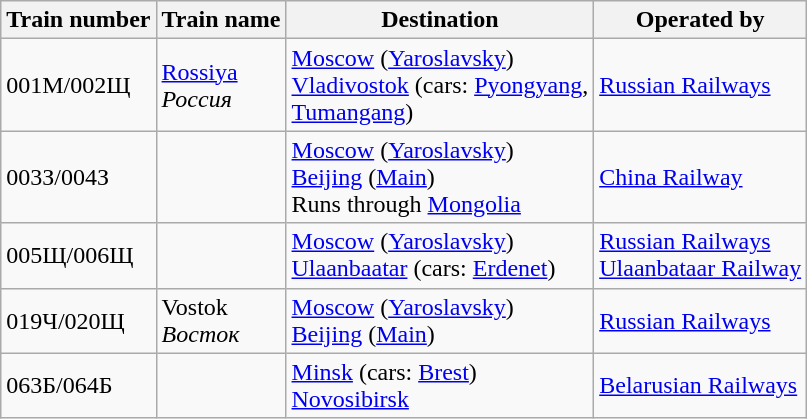<table class="wikitable">
<tr>
<th>Train number</th>
<th>Train name</th>
<th>Destination</th>
<th>Operated by</th>
</tr>
<tr>
<td>001М/002Щ</td>
<td><a href='#'>Rossiya</a> <br><em>Россия</em></td>
<td> <a href='#'>Moscow</a> (<a href='#'>Yaroslavsky</a>)<br> <a href='#'>Vladivostok</a> (cars:  <a href='#'>Pyongyang</a>,<br> <a href='#'>Tumangang</a>)</td>
<td> <a href='#'>Russian Railways</a></td>
</tr>
<tr>
<td>003З/004З</td>
<td></td>
<td> <a href='#'>Moscow</a> (<a href='#'>Yaroslavsky</a>)<br> <a href='#'>Beijing</a> (<a href='#'>Main</a>)<br>Runs through  <a href='#'>Mongolia</a></td>
<td> <a href='#'>China Railway</a></td>
</tr>
<tr>
<td>005Щ/006Щ</td>
<td></td>
<td> <a href='#'>Moscow</a> (<a href='#'>Yaroslavsky</a>)<br> <a href='#'>Ulaanbaatar</a> (cars:  <a href='#'>Erdenet</a>)</td>
<td> <a href='#'>Russian Railways</a><br> <a href='#'>Ulaanbataar Railway</a></td>
</tr>
<tr>
<td>019Ч/020Щ</td>
<td>Vostok <br><em>Восток</em></td>
<td> <a href='#'>Moscow</a> (<a href='#'>Yaroslavsky</a>)<br> <a href='#'>Beijing</a> (<a href='#'>Main</a>)</td>
<td> <a href='#'>Russian Railways</a></td>
</tr>
<tr>
<td>063Б/064Б</td>
<td></td>
<td> <a href='#'>Minsk</a> (cars:  <a href='#'>Brest</a>)<br> <a href='#'>Novosibirsk</a></td>
<td> <a href='#'>Belarusian Railways</a></td>
</tr>
</table>
